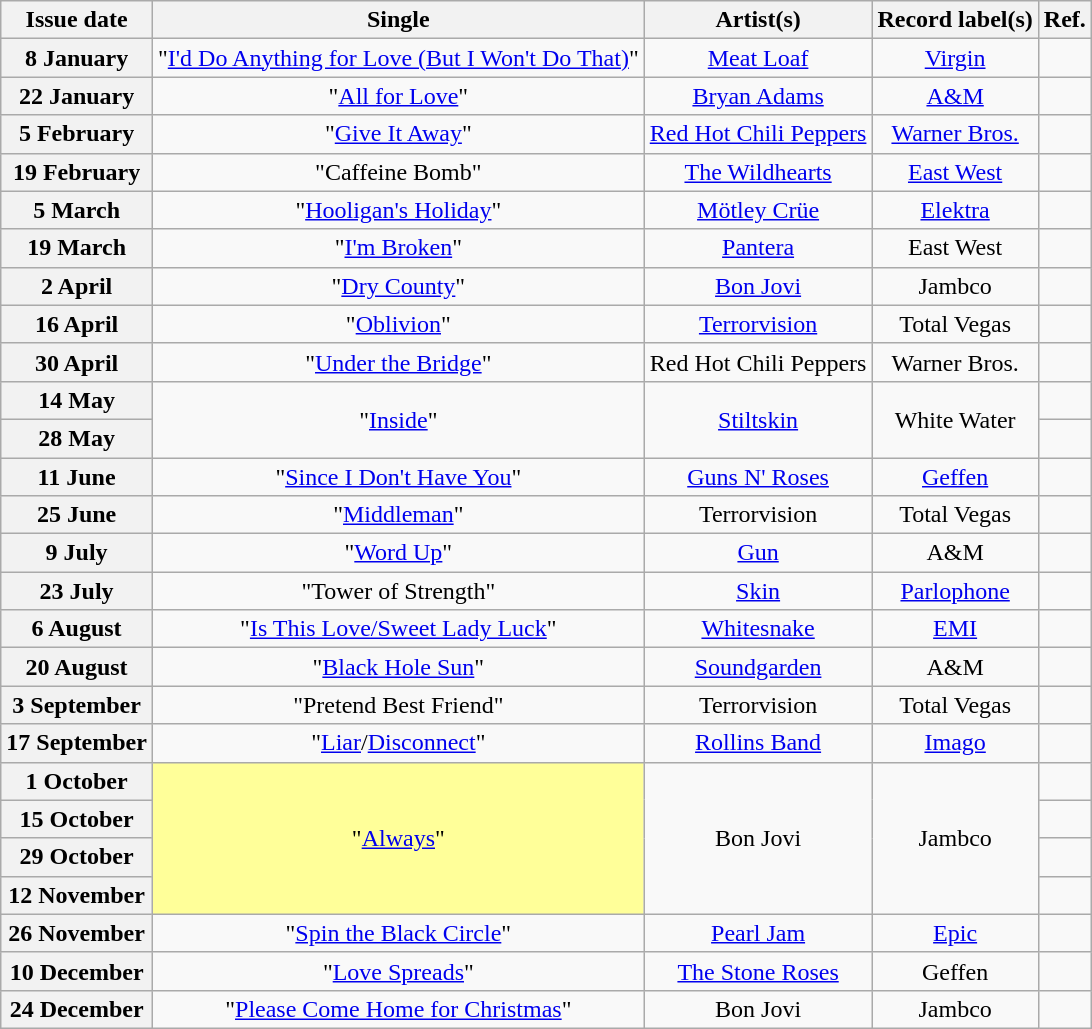<table class="wikitable plainrowheaders" style="text-align:center">
<tr>
<th scope="col">Issue date</th>
<th scope="col">Single</th>
<th scope="col">Artist(s)</th>
<th scope="col">Record label(s)</th>
<th scope="col">Ref.</th>
</tr>
<tr>
<th scope="row">8 January</th>
<td>"<a href='#'>I'd Do Anything for Love (But I Won't Do That)</a>"</td>
<td><a href='#'>Meat Loaf</a></td>
<td><a href='#'>Virgin</a></td>
<td></td>
</tr>
<tr>
<th scope="row">22 January</th>
<td>"<a href='#'>All for Love</a>"</td>
<td><a href='#'>Bryan Adams</a></td>
<td><a href='#'>A&M</a></td>
<td></td>
</tr>
<tr>
<th scope="row">5 February</th>
<td>"<a href='#'>Give It Away</a>"</td>
<td><a href='#'>Red Hot Chili Peppers</a></td>
<td><a href='#'>Warner Bros.</a></td>
<td></td>
</tr>
<tr>
<th scope="row">19 February</th>
<td>"Caffeine Bomb"</td>
<td><a href='#'>The Wildhearts</a></td>
<td><a href='#'>East West</a></td>
<td></td>
</tr>
<tr>
<th scope="row">5 March</th>
<td>"<a href='#'>Hooligan's Holiday</a>"</td>
<td><a href='#'>Mötley Crüe</a></td>
<td><a href='#'>Elektra</a></td>
<td></td>
</tr>
<tr>
<th scope="row">19 March</th>
<td>"<a href='#'>I'm Broken</a>"</td>
<td><a href='#'>Pantera</a></td>
<td>East West</td>
<td></td>
</tr>
<tr>
<th scope="row">2 April</th>
<td>"<a href='#'>Dry County</a>"</td>
<td><a href='#'>Bon Jovi</a></td>
<td>Jambco</td>
<td></td>
</tr>
<tr>
<th scope="row">16 April</th>
<td>"<a href='#'>Oblivion</a>"</td>
<td><a href='#'>Terrorvision</a></td>
<td>Total Vegas</td>
<td></td>
</tr>
<tr>
<th scope="row">30 April</th>
<td>"<a href='#'>Under the Bridge</a>"</td>
<td>Red Hot Chili Peppers</td>
<td>Warner Bros.</td>
<td></td>
</tr>
<tr>
<th scope="row">14 May</th>
<td rowspan="2">"<a href='#'>Inside</a>"</td>
<td rowspan="2"><a href='#'>Stiltskin</a></td>
<td rowspan="2">White Water</td>
<td></td>
</tr>
<tr>
<th scope="row">28 May</th>
<td></td>
</tr>
<tr>
<th scope="row">11 June</th>
<td>"<a href='#'>Since I Don't Have You</a>"</td>
<td><a href='#'>Guns N' Roses</a></td>
<td><a href='#'>Geffen</a></td>
<td></td>
</tr>
<tr>
<th scope="row">25 June</th>
<td>"<a href='#'>Middleman</a>"</td>
<td>Terrorvision</td>
<td>Total Vegas</td>
<td></td>
</tr>
<tr>
<th scope="row">9 July</th>
<td>"<a href='#'>Word Up</a>"</td>
<td><a href='#'>Gun</a></td>
<td>A&M</td>
<td></td>
</tr>
<tr>
<th scope="row">23 July</th>
<td>"Tower of Strength"</td>
<td><a href='#'>Skin</a></td>
<td><a href='#'>Parlophone</a></td>
<td></td>
</tr>
<tr>
<th scope="row">6 August</th>
<td>"<a href='#'>Is This Love/Sweet Lady Luck</a>"</td>
<td><a href='#'>Whitesnake</a></td>
<td><a href='#'>EMI</a></td>
<td></td>
</tr>
<tr>
<th scope="row">20 August</th>
<td>"<a href='#'>Black Hole Sun</a>"</td>
<td><a href='#'>Soundgarden</a></td>
<td>A&M</td>
<td></td>
</tr>
<tr>
<th scope="row">3 September</th>
<td>"Pretend Best Friend"</td>
<td>Terrorvision</td>
<td>Total Vegas</td>
<td></td>
</tr>
<tr>
<th scope="row">17 September</th>
<td>"<a href='#'>Liar</a>/<a href='#'>Disconnect</a>"</td>
<td><a href='#'>Rollins Band</a></td>
<td><a href='#'>Imago</a></td>
<td></td>
</tr>
<tr>
<th scope="row">1 October</th>
<td rowspan="4" style="background-color:#FFFF99">"<a href='#'>Always</a>" </td>
<td rowspan="4">Bon Jovi</td>
<td rowspan="4">Jambco</td>
<td></td>
</tr>
<tr>
<th scope="row">15 October</th>
<td></td>
</tr>
<tr>
<th scope="row">29 October</th>
<td></td>
</tr>
<tr>
<th scope="row">12 November</th>
<td></td>
</tr>
<tr>
<th scope="row">26 November</th>
<td>"<a href='#'>Spin the Black Circle</a>"</td>
<td><a href='#'>Pearl Jam</a></td>
<td><a href='#'>Epic</a></td>
<td></td>
</tr>
<tr>
<th scope="row">10 December</th>
<td>"<a href='#'>Love Spreads</a>"</td>
<td><a href='#'>The Stone Roses</a></td>
<td>Geffen</td>
<td></td>
</tr>
<tr>
<th scope="row">24 December</th>
<td>"<a href='#'>Please Come Home for Christmas</a>"</td>
<td>Bon Jovi</td>
<td>Jambco</td>
<td></td>
</tr>
</table>
